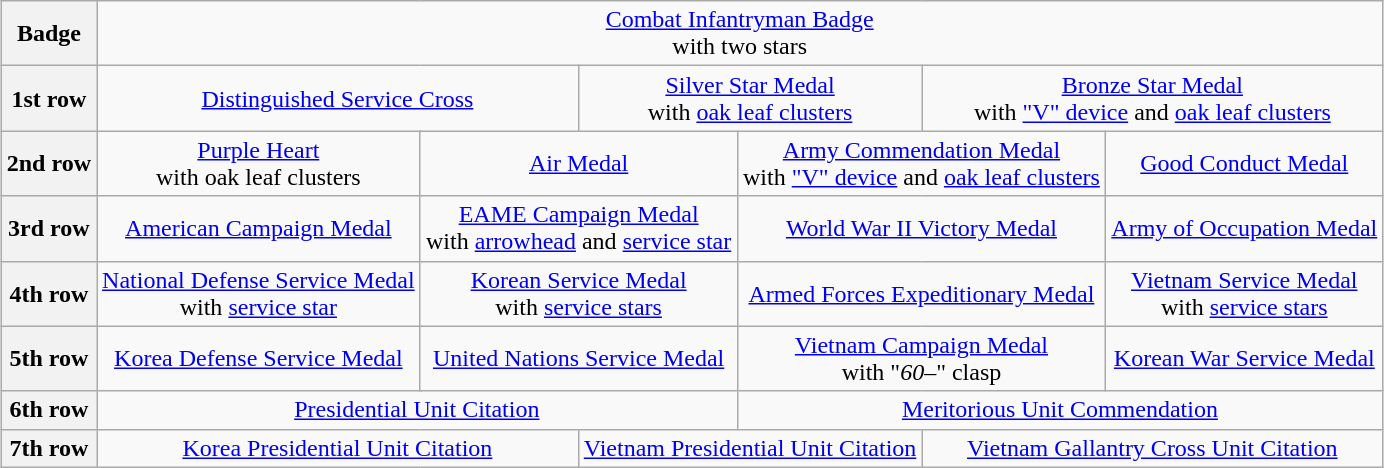<table class=wikitable style="margin:1em auto; text-align:center;">
<tr>
<th>Badge</th>
<td colspan=12><a href='#'>Combat Infantryman Badge</a><br>with two stars</td>
</tr>
<tr>
<th>1st row</th>
<td colspan=4><a href='#'>Distinguished Service Cross</a></td>
<td colspan=4><a href='#'>Silver Star Medal</a><br>with <a href='#'>oak leaf clusters</a></td>
<td colspan=4><a href='#'>Bronze Star Medal</a><br>with <a href='#'>"V" device</a> and <a href='#'>oak leaf clusters</a></td>
</tr>
<tr>
<th>2nd row</th>
<td colspan=3><a href='#'>Purple Heart</a><br>with oak leaf clusters</td>
<td colspan=3><a href='#'>Air Medal</a></td>
<td colspan=3><a href='#'>Army Commendation Medal</a><br>with <a href='#'>"V" device</a> and <a href='#'>oak leaf clusters</a></td>
<td colspan=3><a href='#'>Good Conduct Medal</a><br></td>
</tr>
<tr>
<th>3rd row</th>
<td colspan=3><a href='#'>American Campaign Medal</a></td>
<td colspan=3><a href='#'>EAME Campaign Medal</a><br>with <a href='#'>arrowhead</a> and <a href='#'>service star</a></td>
<td colspan=3><a href='#'>World War II Victory Medal</a></td>
<td colspan=3><a href='#'>Army of Occupation Medal</a></td>
</tr>
<tr>
<th>4th row</th>
<td colspan=3 align=center class=nowrap><a href='#'>National Defense Service Medal</a><br>with <a href='#'>service star</a></td>
<td colspan=3><a href='#'>Korean Service Medal</a><br>with <a href='#'>service stars</a></td>
<td colspan=3><a href='#'>Armed Forces Expeditionary Medal</a></td>
<td colspan=3><a href='#'>Vietnam Service Medal</a><br>with <a href='#'>service stars</a></td>
</tr>
<tr>
<th>5th row</th>
<td colspan=3><a href='#'>Korea Defense Service Medal</a></td>
<td colspan=3><a href='#'>United Nations Service Medal</a></td>
<td colspan=3><a href='#'>Vietnam Campaign Medal</a><br>with "<em>60</em>–" clasp</td>
<td colspan=3><a href='#'>Korean War Service Medal</a></td>
</tr>
<tr>
<th>6th row</th>
<td colspan=6><a href='#'>Presidential Unit Citation</a></td>
<td colspan=6><a href='#'>Meritorious Unit Commendation</a></td>
</tr>
<tr>
<th>7th row</th>
<td colspan=4><a href='#'>Korea Presidential Unit Citation</a></td>
<td colspan=4><a href='#'>Vietnam Presidential Unit Citation</a></td>
<td colspan=4><a href='#'>Vietnam Gallantry Cross Unit Citation</a></td>
</tr>
</table>
